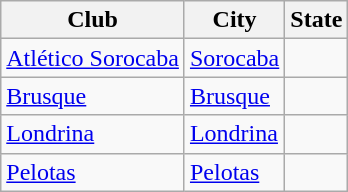<table class="wikitable">
<tr>
<th>Club</th>
<th>City</th>
<th>State</th>
</tr>
<tr>
<td><a href='#'>Atlético Sorocaba</a></td>
<td><a href='#'>Sorocaba</a></td>
<td></td>
</tr>
<tr>
<td><a href='#'>Brusque</a></td>
<td><a href='#'>Brusque</a></td>
<td></td>
</tr>
<tr>
<td><a href='#'>Londrina</a></td>
<td><a href='#'>Londrina</a></td>
<td></td>
</tr>
<tr>
<td><a href='#'>Pelotas</a></td>
<td><a href='#'>Pelotas</a></td>
<td></td>
</tr>
</table>
